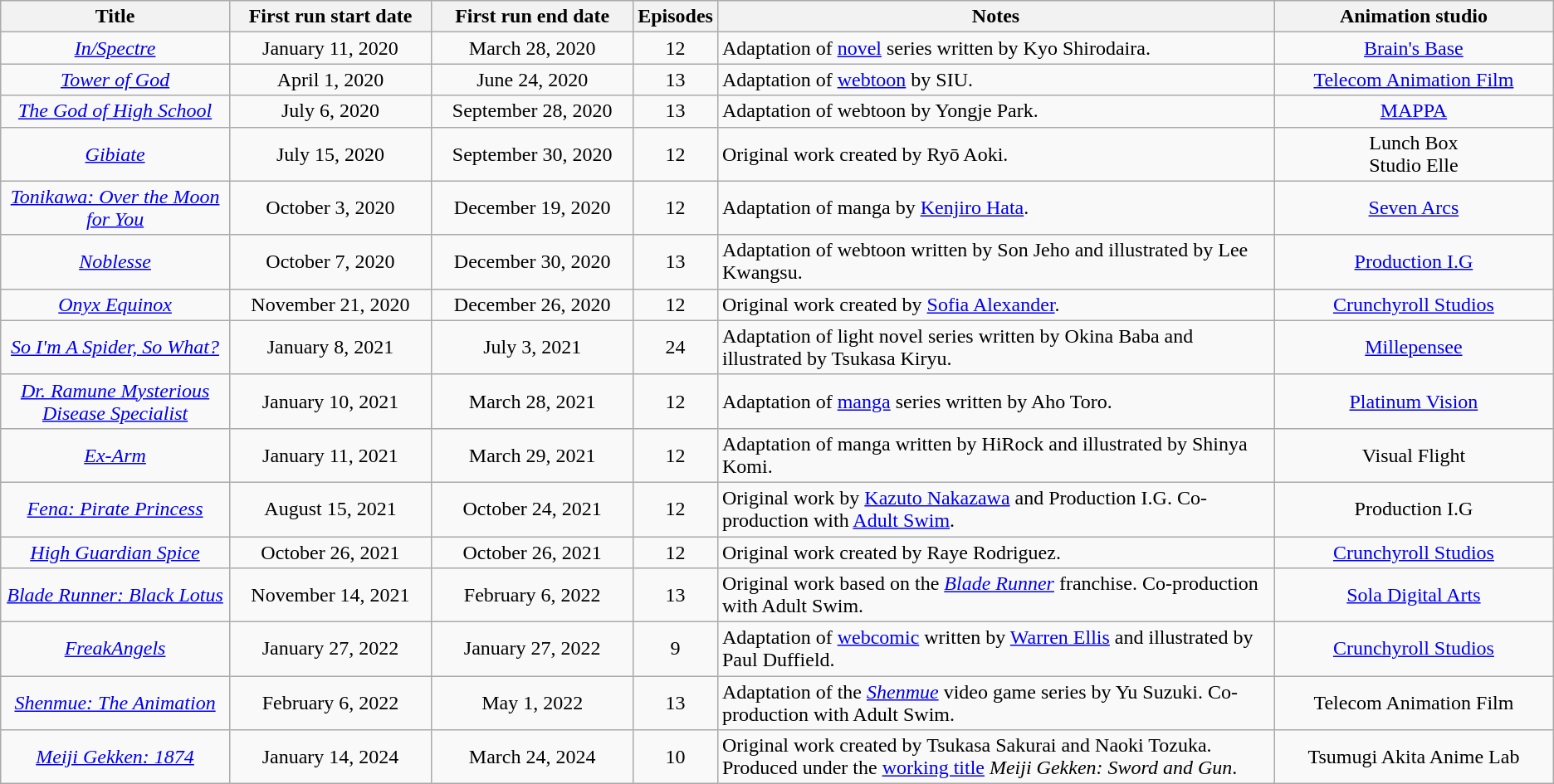<table class="wikitable sortable" style="text-align:center; margin=auto; ">
<tr>
<th scope="col">Title</th>
<th style="width: 13%;" !>First run start date</th>
<th style="width: 13%;" !>First run end date</th>
<th scope="col" class="unsortable">Episodes</th>
<th scope="col" class="unsortable">Notes</th>
<th style="width: 18%;" !>Animation studio</th>
</tr>
<tr>
<td><em><a href='#'>In/Spectre</a></em></td>
<td>January 11, 2020</td>
<td>March 28, 2020</td>
<td>12</td>
<td style="text-align:left;">Adaptation of <a href='#'>novel</a> series written by Kyo Shirodaira.</td>
<td><a href='#'>Brain's Base</a></td>
</tr>
<tr>
<td><em><a href='#'>Tower of God</a></em></td>
<td>April 1, 2020</td>
<td>June 24, 2020</td>
<td>13</td>
<td style="text-align:left;">Adaptation of <a href='#'>webtoon</a> by SIU.</td>
<td><a href='#'>Telecom Animation Film</a></td>
</tr>
<tr>
<td><em><a href='#'>The God of High School</a></em></td>
<td>July 6, 2020</td>
<td>September 28, 2020</td>
<td>13</td>
<td style="text-align:left;">Adaptation of webtoon by Yongje Park.</td>
<td><a href='#'>MAPPA</a></td>
</tr>
<tr>
<td><em><a href='#'>Gibiate</a></em></td>
<td>July 15, 2020</td>
<td>September 30, 2020</td>
<td>12</td>
<td style="text-align:left;">Original work created by Ryō Aoki.</td>
<td>Lunch Box<br>Studio Elle</td>
</tr>
<tr>
<td><em><a href='#'>Tonikawa: Over the Moon for You</a></em></td>
<td>October 3, 2020</td>
<td>December 19, 2020</td>
<td>12</td>
<td style="text-align:left;">Adaptation of manga by <a href='#'>Kenjiro Hata</a>.</td>
<td><a href='#'>Seven Arcs</a></td>
</tr>
<tr>
<td><em><a href='#'>Noblesse</a></em></td>
<td>October 7, 2020</td>
<td>December 30, 2020</td>
<td>13</td>
<td style="text-align:left;">Adaptation of webtoon written by Son Jeho and illustrated by Lee Kwangsu.</td>
<td><a href='#'>Production I.G</a></td>
</tr>
<tr>
<td><em><a href='#'>Onyx Equinox</a></em></td>
<td>November 21, 2020</td>
<td>December 26, 2020</td>
<td>12</td>
<td style="text-align:left;">Original work created by <a href='#'>Sofia Alexander</a>.</td>
<td><a href='#'>Crunchyroll Studios</a></td>
</tr>
<tr>
<td><em><a href='#'>So I'm A Spider, So What?</a></em></td>
<td>January 8, 2021</td>
<td>July 3, 2021</td>
<td>24</td>
<td style="text-align:left;">Adaptation of light novel series written by Okina Baba and illustrated by Tsukasa Kiryu.</td>
<td><a href='#'>Millepensee</a></td>
</tr>
<tr>
<td><em><a href='#'>Dr. Ramune Mysterious Disease Specialist</a></em></td>
<td>January 10, 2021</td>
<td>March 28, 2021</td>
<td>12</td>
<td style="text-align:left;">Adaptation of <a href='#'>manga</a> series written by Aho Toro.</td>
<td><a href='#'>Platinum Vision</a></td>
</tr>
<tr>
<td><em><a href='#'>Ex-Arm</a></em></td>
<td>January 11, 2021</td>
<td>March 29, 2021</td>
<td>12</td>
<td style="text-align:left;">Adaptation of manga written by HiRock and illustrated by Shinya Komi.</td>
<td>Visual Flight</td>
</tr>
<tr>
<td><em><a href='#'>Fena: Pirate Princess</a></em></td>
<td>August 15, 2021</td>
<td>October 24, 2021</td>
<td>12</td>
<td style="text-align:left;">Original work by <a href='#'>Kazuto Nakazawa</a> and Production I.G. Co-production with <a href='#'>Adult Swim</a>.</td>
<td>Production I.G</td>
</tr>
<tr>
<td><em><a href='#'>High Guardian Spice</a></em></td>
<td>October 26, 2021</td>
<td>October 26, 2021</td>
<td>12</td>
<td style="text-align:left;">Original work created by Raye Rodriguez.</td>
<td><a href='#'>Crunchyroll Studios</a></td>
</tr>
<tr>
<td><em><a href='#'>Blade Runner: Black Lotus</a></em></td>
<td>November 14, 2021</td>
<td>February 6, 2022</td>
<td>13</td>
<td style="text-align:left;">Original work based on the <em><a href='#'>Blade Runner</a></em> franchise. Co-production with Adult Swim.</td>
<td><a href='#'>Sola Digital Arts</a></td>
</tr>
<tr>
<td><em><a href='#'>FreakAngels</a></em></td>
<td>January 27, 2022</td>
<td>January 27, 2022</td>
<td>9</td>
<td style="text-align:left;">Adaptation of <a href='#'>webcomic</a> written by <a href='#'>Warren Ellis</a> and illustrated by Paul Duffield.</td>
<td><a href='#'>Crunchyroll Studios</a></td>
</tr>
<tr>
<td><em><a href='#'>Shenmue: The Animation</a></em></td>
<td>February 6, 2022</td>
<td>May 1, 2022</td>
<td>13</td>
<td style="text-align:left;">Adaptation of the <em><a href='#'>Shenmue</a></em> video game series by Yu Suzuki. Co-production with Adult Swim.</td>
<td>Telecom Animation Film</td>
</tr>
<tr>
<td><em><a href='#'>Meiji Gekken: 1874</a></em></td>
<td>January 14, 2024</td>
<td>March 24, 2024</td>
<td>10</td>
<td style="text-align:left;">Original work created by Tsukasa Sakurai and Naoki Tozuka. Produced under the <a href='#'>working title</a> <em>Meiji Gekken: Sword and Gun</em>.</td>
<td>Tsumugi Akita Anime Lab</td>
</tr>
</table>
